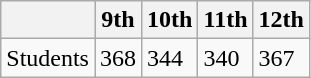<table class="wikitable">
<tr>
<th></th>
<th>9th</th>
<th>10th</th>
<th>11th</th>
<th>12th</th>
</tr>
<tr>
<td>Students</td>
<td>368</td>
<td>344</td>
<td>340</td>
<td>367</td>
</tr>
</table>
